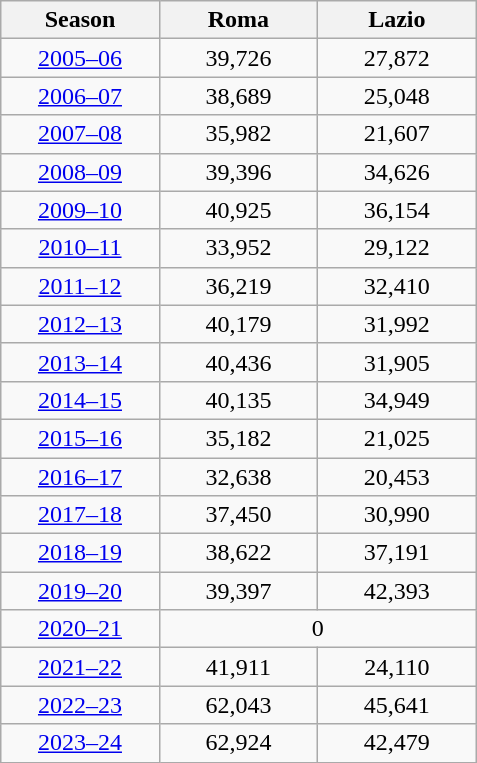<table class="wikitable" style="text-align:center">
<tr>
<th width=20%>Season</th>
<th width=20%>Roma</th>
<th width=20%>Lazio</th>
</tr>
<tr>
<td><a href='#'>2005–06</a></td>
<td>39,726</td>
<td>27,872</td>
</tr>
<tr>
<td><a href='#'>2006–07</a></td>
<td>38,689</td>
<td>25,048</td>
</tr>
<tr>
<td><a href='#'>2007–08</a></td>
<td>35,982</td>
<td>21,607</td>
</tr>
<tr>
<td><a href='#'>2008–09</a></td>
<td>39,396</td>
<td>34,626</td>
</tr>
<tr>
<td><a href='#'>2009–10</a></td>
<td>40,925</td>
<td>36,154</td>
</tr>
<tr>
<td><a href='#'>2010–11</a></td>
<td>33,952</td>
<td>29,122</td>
</tr>
<tr>
<td><a href='#'>2011–12</a></td>
<td>36,219</td>
<td>32,410</td>
</tr>
<tr>
<td><a href='#'>2012–13</a></td>
<td>40,179</td>
<td>31,992</td>
</tr>
<tr>
<td><a href='#'>2013–14</a></td>
<td>40,436</td>
<td>31,905</td>
</tr>
<tr>
<td><a href='#'>2014–15</a></td>
<td>40,135</td>
<td>34,949</td>
</tr>
<tr>
<td><a href='#'>2015–16</a></td>
<td>35,182</td>
<td>21,025</td>
</tr>
<tr>
<td><a href='#'>2016–17</a></td>
<td>32,638</td>
<td>20,453</td>
</tr>
<tr>
<td><a href='#'>2017–18</a></td>
<td>37,450</td>
<td>30,990</td>
</tr>
<tr>
<td><a href='#'>2018–19</a></td>
<td>38,622</td>
<td>37,191</td>
</tr>
<tr>
<td><a href='#'>2019–20</a></td>
<td>39,397</td>
<td>42,393</td>
</tr>
<tr>
<td><a href='#'>2020–21</a></td>
<td colspan = "2">0</td>
</tr>
<tr>
<td><a href='#'>2021–22</a></td>
<td>41,911</td>
<td>24,110</td>
</tr>
<tr>
<td><a href='#'>2022–23</a></td>
<td>62,043</td>
<td>45,641</td>
</tr>
<tr>
<td><a href='#'>2023–24</a></td>
<td>62,924</td>
<td>42,479</td>
</tr>
</table>
